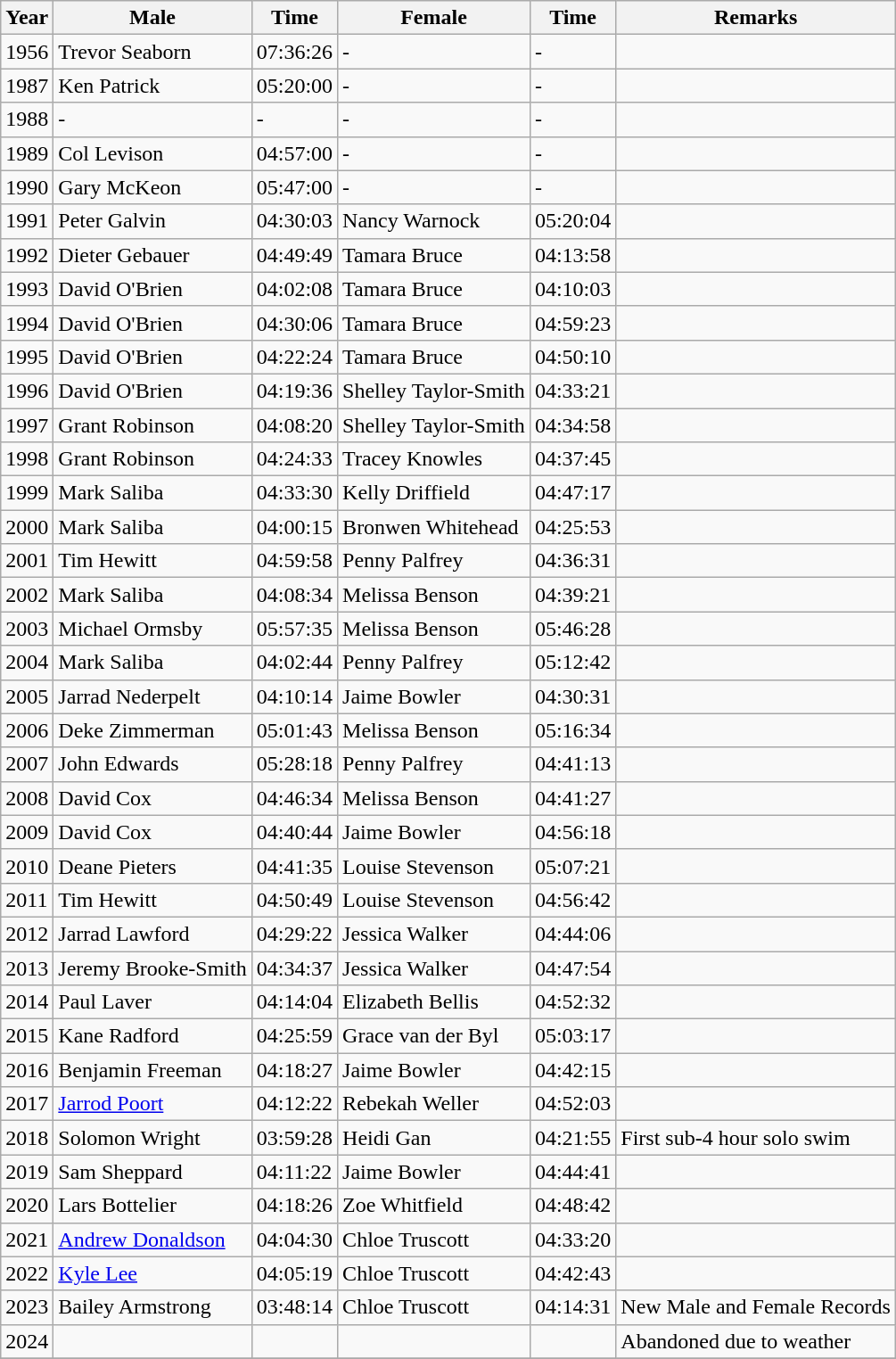<table class="wikitable">
<tr>
<th>Year</th>
<th>Male</th>
<th>Time</th>
<th>Female</th>
<th>Time</th>
<th>Remarks</th>
</tr>
<tr>
<td>1956</td>
<td>Trevor Seaborn</td>
<td>07:36:26</td>
<td>-</td>
<td>-</td>
<td></td>
</tr>
<tr>
<td>1987</td>
<td>Ken Patrick</td>
<td>05:20:00</td>
<td>-</td>
<td>-</td>
<td></td>
</tr>
<tr>
<td>1988</td>
<td>-</td>
<td>-</td>
<td>-</td>
<td>-</td>
<td></td>
</tr>
<tr>
<td>1989</td>
<td>Col Levison</td>
<td>04:57:00</td>
<td>-</td>
<td>-</td>
<td></td>
</tr>
<tr>
<td>1990</td>
<td>Gary McKeon</td>
<td>05:47:00</td>
<td>-</td>
<td>-</td>
<td></td>
</tr>
<tr>
<td>1991</td>
<td>Peter Galvin</td>
<td>04:30:03</td>
<td>Nancy Warnock</td>
<td>05:20:04</td>
<td></td>
</tr>
<tr>
<td>1992</td>
<td>Dieter Gebauer</td>
<td>04:49:49</td>
<td>Tamara Bruce</td>
<td>04:13:58</td>
<td></td>
</tr>
<tr>
<td>1993</td>
<td>David O'Brien</td>
<td>04:02:08</td>
<td>Tamara Bruce</td>
<td>04:10:03</td>
<td></td>
</tr>
<tr>
<td>1994</td>
<td>David O'Brien</td>
<td>04:30:06</td>
<td>Tamara Bruce</td>
<td>04:59:23</td>
<td></td>
</tr>
<tr>
<td>1995</td>
<td>David O'Brien</td>
<td>04:22:24</td>
<td>Tamara Bruce</td>
<td>04:50:10</td>
<td></td>
</tr>
<tr>
<td>1996</td>
<td>David O'Brien</td>
<td>04:19:36</td>
<td>Shelley Taylor-Smith</td>
<td>04:33:21</td>
<td></td>
</tr>
<tr>
<td>1997</td>
<td>Grant Robinson</td>
<td>04:08:20</td>
<td>Shelley Taylor-Smith</td>
<td>04:34:58</td>
<td></td>
</tr>
<tr>
<td>1998</td>
<td>Grant Robinson</td>
<td>04:24:33</td>
<td>Tracey Knowles</td>
<td>04:37:45</td>
<td></td>
</tr>
<tr>
<td>1999</td>
<td>Mark Saliba</td>
<td>04:33:30</td>
<td>Kelly Driffield</td>
<td>04:47:17</td>
<td></td>
</tr>
<tr>
<td>2000</td>
<td>Mark Saliba</td>
<td>04:00:15</td>
<td>Bronwen Whitehead</td>
<td>04:25:53</td>
<td></td>
</tr>
<tr>
<td>2001</td>
<td>Tim Hewitt</td>
<td>04:59:58</td>
<td>Penny Palfrey</td>
<td>04:36:31</td>
<td></td>
</tr>
<tr>
<td>2002</td>
<td>Mark Saliba</td>
<td>04:08:34</td>
<td>Melissa Benson</td>
<td>04:39:21</td>
<td></td>
</tr>
<tr>
<td>2003</td>
<td>Michael Ormsby</td>
<td>05:57:35</td>
<td>Melissa Benson</td>
<td>05:46:28</td>
<td></td>
</tr>
<tr>
<td>2004</td>
<td>Mark Saliba</td>
<td>04:02:44</td>
<td>Penny Palfrey</td>
<td>05:12:42</td>
<td></td>
</tr>
<tr>
<td>2005</td>
<td>Jarrad Nederpelt</td>
<td>04:10:14</td>
<td>Jaime Bowler</td>
<td>04:30:31</td>
<td></td>
</tr>
<tr>
<td>2006</td>
<td>Deke Zimmerman</td>
<td>05:01:43</td>
<td>Melissa Benson</td>
<td>05:16:34</td>
<td></td>
</tr>
<tr>
<td>2007</td>
<td>John Edwards</td>
<td>05:28:18</td>
<td>Penny Palfrey</td>
<td>04:41:13</td>
<td></td>
</tr>
<tr>
<td>2008</td>
<td>David Cox</td>
<td>04:46:34</td>
<td>Melissa Benson</td>
<td>04:41:27</td>
<td></td>
</tr>
<tr>
<td>2009</td>
<td>David Cox</td>
<td>04:40:44</td>
<td>Jaime Bowler</td>
<td>04:56:18</td>
<td></td>
</tr>
<tr>
<td>2010</td>
<td>Deane Pieters</td>
<td>04:41:35</td>
<td>Louise Stevenson</td>
<td>05:07:21</td>
<td></td>
</tr>
<tr>
<td>2011</td>
<td>Tim Hewitt</td>
<td>04:50:49</td>
<td>Louise Stevenson</td>
<td>04:56:42</td>
<td></td>
</tr>
<tr>
<td>2012</td>
<td>Jarrad Lawford</td>
<td>04:29:22</td>
<td>Jessica Walker</td>
<td>04:44:06</td>
<td></td>
</tr>
<tr>
<td>2013</td>
<td>Jeremy Brooke-Smith</td>
<td>04:34:37</td>
<td>Jessica Walker</td>
<td>04:47:54</td>
<td></td>
</tr>
<tr>
<td>2014</td>
<td>Paul Laver</td>
<td>04:14:04</td>
<td>Elizabeth Bellis</td>
<td>04:52:32</td>
<td></td>
</tr>
<tr>
<td>2015</td>
<td>Kane Radford</td>
<td>04:25:59</td>
<td>Grace van der Byl</td>
<td>05:03:17</td>
<td></td>
</tr>
<tr>
<td>2016</td>
<td>Benjamin Freeman</td>
<td>04:18:27</td>
<td>Jaime Bowler</td>
<td>04:42:15</td>
<td></td>
</tr>
<tr>
<td>2017</td>
<td><a href='#'>Jarrod Poort</a></td>
<td>04:12:22</td>
<td>Rebekah Weller</td>
<td>04:52:03</td>
<td></td>
</tr>
<tr>
<td>2018</td>
<td>Solomon Wright</td>
<td>03:59:28</td>
<td>Heidi Gan</td>
<td>04:21:55</td>
<td>First sub-4 hour solo swim</td>
</tr>
<tr>
<td>2019</td>
<td>Sam Sheppard</td>
<td>04:11:22</td>
<td>Jaime Bowler</td>
<td>04:44:41</td>
<td></td>
</tr>
<tr>
<td>2020</td>
<td>Lars Bottelier</td>
<td>04:18:26</td>
<td>Zoe Whitfield</td>
<td>04:48:42</td>
<td></td>
</tr>
<tr>
<td>2021</td>
<td><a href='#'>Andrew Donaldson</a></td>
<td>04:04:30</td>
<td>Chloe Truscott</td>
<td>04:33:20</td>
<td></td>
</tr>
<tr>
<td>2022</td>
<td><a href='#'>Kyle Lee</a></td>
<td>04:05:19</td>
<td>Chloe Truscott</td>
<td>04:42:43</td>
<td></td>
</tr>
<tr>
<td>2023</td>
<td>Bailey Armstrong</td>
<td>03:48:14</td>
<td>Chloe Truscott</td>
<td>04:14:31</td>
<td>New Male and Female Records</td>
</tr>
<tr>
<td>2024</td>
<td></td>
<td></td>
<td></td>
<td></td>
<td>Abandoned due to weather</td>
</tr>
<tr>
</tr>
</table>
